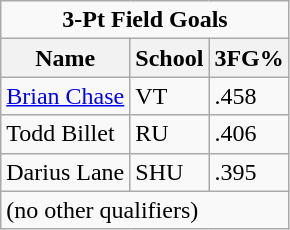<table class="wikitable">
<tr>
<td colspan=3 style="text-align:center;"><strong>3-Pt Field Goals</strong></td>
</tr>
<tr>
<th>Name</th>
<th>School</th>
<th>3FG%</th>
</tr>
<tr>
<td><a href='#'>Brian Chase</a></td>
<td>VT</td>
<td>.458</td>
</tr>
<tr>
<td>Todd Billet</td>
<td>RU</td>
<td>.406</td>
</tr>
<tr>
<td>Darius Lane</td>
<td>SHU</td>
<td>.395</td>
</tr>
<tr>
<td colspan=3>(no other qualifiers)</td>
</tr>
</table>
